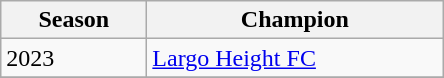<table class="wikitable sortable">
<tr>
<th width=90px>Season</th>
<th width=190px>Champion</th>
</tr>
<tr>
<td>2023</td>
<td><a href='#'>Largo Height FC</a></td>
</tr>
<tr>
</tr>
</table>
